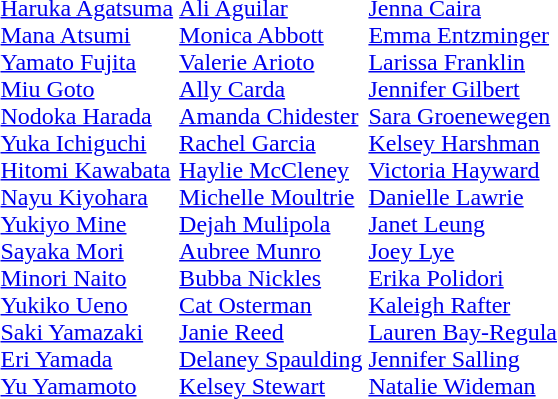<table>
<tr valign="top">
<td></td>
<td><br><a href='#'>Haruka Agatsuma</a><br><a href='#'>Mana Atsumi</a><br><a href='#'>Yamato Fujita</a><br><a href='#'>Miu Goto</a><br><a href='#'>Nodoka Harada</a><br><a href='#'>Yuka Ichiguchi</a><br><a href='#'>Hitomi Kawabata</a><br><a href='#'>Nayu Kiyohara</a><br><a href='#'>Yukiyo Mine</a><br><a href='#'>Sayaka Mori</a><br><a href='#'>Minori Naito</a><br><a href='#'>Yukiko Ueno</a><br><a href='#'>Saki Yamazaki</a><br><a href='#'>Eri Yamada</a><br><a href='#'>Yu Yamamoto</a></td>
<td><br><a href='#'>Ali Aguilar</a><br><a href='#'>Monica Abbott</a><br><a href='#'>Valerie Arioto</a><br><a href='#'>Ally Carda</a><br><a href='#'>Amanda Chidester</a><br><a href='#'>Rachel Garcia</a><br><a href='#'>Haylie McCleney</a><br><a href='#'>Michelle Moultrie</a><br><a href='#'>Dejah Mulipola</a><br><a href='#'>Aubree Munro</a><br><a href='#'>Bubba Nickles</a><br><a href='#'>Cat Osterman</a><br><a href='#'>Janie Reed</a><br><a href='#'>Delaney Spaulding</a><br><a href='#'>Kelsey Stewart</a></td>
<td><br><a href='#'>Jenna Caira</a><br><a href='#'>Emma Entzminger</a><br><a href='#'>Larissa Franklin</a><br><a href='#'>Jennifer Gilbert</a><br><a href='#'>Sara Groenewegen</a><br><a href='#'>Kelsey Harshman</a><br><a href='#'>Victoria Hayward</a><br><a href='#'>Danielle Lawrie</a><br><a href='#'>Janet Leung</a><br><a href='#'>Joey Lye</a><br><a href='#'>Erika Polidori</a><br><a href='#'>Kaleigh Rafter</a><br><a href='#'>Lauren Bay-Regula</a><br><a href='#'>Jennifer Salling</a><br><a href='#'>Natalie Wideman</a></td>
</tr>
</table>
